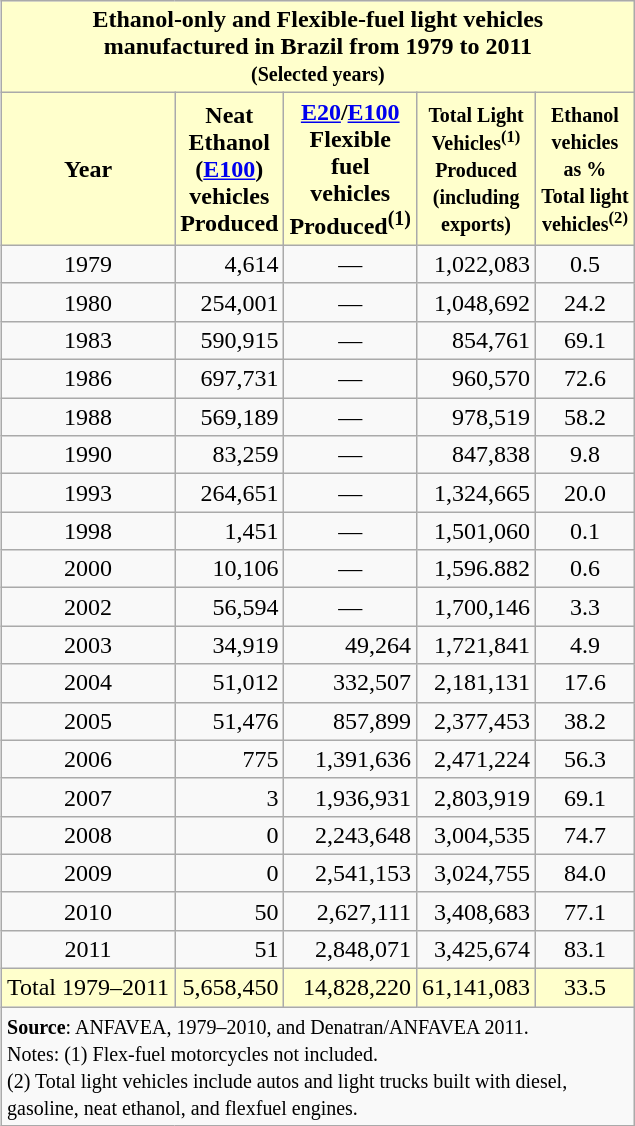<table class="wikitable" style="float: right; margin-left: 10px">
<tr>
<th colspan="6" align=center style="background-color: #ffffcc;">Ethanol-only and Flexible-fuel light vehicles<br> manufactured in Brazil from 1979 to 2011 <br> <small>(Selected years)</small></th>
</tr>
<tr>
<th style="background: #ffffcc;">Year</th>
<th style="background: #ffffcc;">Neat<br>Ethanol <br>(<a href='#'>E100</a>) <br> vehicles<br> Produced</th>
<th style="background: #ffffcc;"><a href='#'>E20</a>/<a href='#'>E100</a><br> Flexible<br> fuel <br>vehicles<br> Produced<sup>(1)</sup></th>
<th style="background: #ffffcc;"><small>Total Light <br>Vehicles<sup>(1)</sup><br> Produced <br>  (including <br>exports)</small></th>
<th style="background: #ffffcc;"><small>Ethanol<br>vehicles <br> as %<br>Total light<br> vehicles<sup>(2)</sup> </small></th>
</tr>
<tr align="right">
<td align="center">1979</td>
<td>4,614</td>
<td style="text-align: center;">—</td>
<td>1,022,083</td>
<td align="center">0.5</td>
</tr>
<tr align="right">
<td align="center">1980</td>
<td>254,001</td>
<td style="text-align: center;">—</td>
<td>1,048,692</td>
<td align="center">24.2</td>
</tr>
<tr align="right">
<td align="center">1983</td>
<td>590,915</td>
<td style="text-align: center;">—</td>
<td>854,761</td>
<td align="center">69.1</td>
</tr>
<tr align="right">
<td align="center">1986</td>
<td>697,731</td>
<td style="text-align: center;">—</td>
<td>960,570</td>
<td align="center">72.6</td>
</tr>
<tr align="right">
<td align="center">1988</td>
<td>569,189</td>
<td style="text-align: center;">—</td>
<td>978,519</td>
<td align="center">58.2</td>
</tr>
<tr align="right">
<td align="center">1990</td>
<td>83,259</td>
<td style="text-align: center;">—</td>
<td>847,838</td>
<td align="center">9.8</td>
</tr>
<tr align="right">
<td align="center">1993</td>
<td>264,651</td>
<td style="text-align: center;">—</td>
<td>1,324,665</td>
<td align="center">20.0</td>
</tr>
<tr align="right">
<td align="center">1998</td>
<td>1,451</td>
<td style="text-align: center;">—</td>
<td>1,501,060</td>
<td align="center">0.1</td>
</tr>
<tr align="right">
<td align="center">2000</td>
<td>10,106</td>
<td style="text-align: center;">—</td>
<td>1,596.882</td>
<td align="center">0.6</td>
</tr>
<tr align="right">
<td align="center">2002</td>
<td>56,594</td>
<td style="text-align: center;">—</td>
<td>1,700,146</td>
<td align="center">3.3</td>
</tr>
<tr align="right">
<td align="center">2003</td>
<td>34,919</td>
<td>49,264</td>
<td>1,721,841</td>
<td align="center">4.9</td>
</tr>
<tr align="right">
<td align="center">2004</td>
<td>51,012</td>
<td>332,507</td>
<td>2,181,131</td>
<td align="center">17.6</td>
</tr>
<tr align="right">
<td align="center">2005</td>
<td>51,476</td>
<td>857,899</td>
<td>2,377,453</td>
<td align="center">38.2</td>
</tr>
<tr align="right">
<td align="center">2006</td>
<td>775</td>
<td>1,391,636</td>
<td>2,471,224</td>
<td align="center">56.3</td>
</tr>
<tr align="right">
<td align="center">2007</td>
<td>3</td>
<td>1,936,931</td>
<td>2,803,919</td>
<td align="center">69.1</td>
</tr>
<tr align="right">
<td align="center">2008</td>
<td>0</td>
<td>2,243,648</td>
<td>3,004,535</td>
<td align="center">74.7</td>
</tr>
<tr align="right">
<td align="center">2009</td>
<td>0</td>
<td>2,541,153</td>
<td>3,024,755</td>
<td align="center">84.0</td>
</tr>
<tr align="right">
<td align="center">2010</td>
<td>50</td>
<td>2,627,111</td>
<td>3,408,683</td>
<td align="center">77.1</td>
</tr>
<tr align="right">
<td align="center">2011</td>
<td>51</td>
<td>2,848,071</td>
<td>3,425,674</td>
<td align="center">83.1</td>
</tr>
<tr align="right">
<td align="center" style="background: #ffffcc;">Total 1979–2011</td>
<td style="background: #ffffcc;">5,658,450</td>
<td style="background: #ffffcc;">14,828,220</td>
<td style="background: #ffffcc;">61,141,083</td>
<td style="background: #ffffcc;" align="center">33.5</td>
</tr>
<tr>
<td colspan="5"><small><strong>Source</strong>: ANFAVEA, 1979–2010, and Denatran/ANFAVEA 2011.<br> Notes: (1) Flex-fuel motorcycles not included.<br> (2) Total light vehicles include autos and light trucks built with diesel,<br>gasoline, neat ethanol, and flexfuel engines.</small></td>
</tr>
</table>
